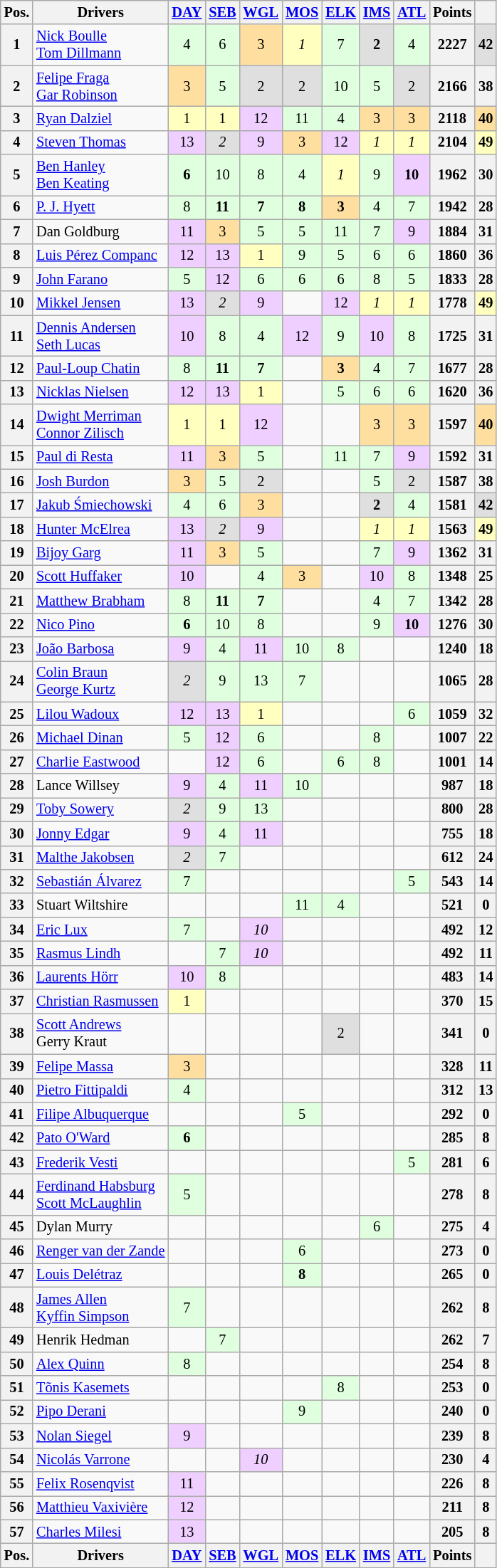<table class="wikitable" style="font-size:85%;">
<tr>
<th>Pos.</th>
<th>Drivers</th>
<th><a href='#'>DAY</a></th>
<th><a href='#'>SEB</a></th>
<th><a href='#'>WGL</a></th>
<th><a href='#'>MOS</a></th>
<th><a href='#'>ELK</a></th>
<th><a href='#'>IMS</a></th>
<th><a href='#'>ATL</a></th>
<th>Points</th>
<th></th>
</tr>
<tr>
<th>1</th>
<td> <a href='#'>Nick Boulle</a><br> <a href='#'>Tom Dillmann</a></td>
<td style="background:#dfffdf;" align="center">4</td>
<td style="background:#dfffdf;" align="center">6</td>
<td style="background:#ffdf9f;" align="center">3</td>
<td style="background:#ffffbf;" align="center"><em>1</em></td>
<td style="background:#dfffdf;" align="center">7</td>
<td style="background:#dfdfdf;" align="center"><strong>2</strong></td>
<td style="background:#dfffdf;" align="center">4</td>
<th>2227</th>
<th style="background:#dfdfdf;">42</th>
</tr>
<tr>
<th>2</th>
<td> <a href='#'>Felipe Fraga</a><br> <a href='#'>Gar Robinson</a></td>
<td style="background:#ffdf9f;" align="center">3</td>
<td style="background:#dfffdf;" align="center">5</td>
<td style="background:#dfdfdf;" align="center">2</td>
<td style="background:#dfdfdf;" align="center">2</td>
<td style="background:#dfffdf;" align="center">10</td>
<td style="background:#dfffdf;" align="center">5</td>
<td style="background:#dfdfdf;" align="center">2</td>
<th>2166</th>
<th>38</th>
</tr>
<tr>
<th>3</th>
<td> <a href='#'>Ryan Dalziel</a></td>
<td style="background:#ffffbf;" align="center">1</td>
<td style="background:#ffffbf;" align="center">1</td>
<td style="background:#efcfff;" align="center">12</td>
<td style="background:#dfffdf;" align="center">11</td>
<td style="background:#dfffdf;" align="center">4</td>
<td style="background:#ffdf9f;" align="center">3</td>
<td style="background:#ffdf9f;" align="center">3</td>
<th>2118</th>
<th style="background:#ffdf9f;">40</th>
</tr>
<tr>
<th>4</th>
<td> <a href='#'>Steven Thomas</a></td>
<td style="background:#efcfff;" align="center">13</td>
<td style="background:#dfdfdf;" align="center"><em>2</em></td>
<td style="background:#efcfff;" align="center">9</td>
<td style="background:#ffdf9f;" align="center">3</td>
<td style="background:#efcfff;" align="center">12</td>
<td style="background:#ffffbf;" align="center"><em>1</em></td>
<td style="background:#ffffbf;" align="center"><em>1</em></td>
<th>2104</th>
<th style="background:#ffffbf;">49</th>
</tr>
<tr>
<th>5</th>
<td> <a href='#'>Ben Hanley</a><br> <a href='#'>Ben Keating</a></td>
<td style="background:#dfffdf;" align="center"><strong>6</strong></td>
<td style="background:#dfffdf;" align="center">10</td>
<td style="background:#dfffdf;" align="center">8</td>
<td style="background:#dfffdf;" align="center">4</td>
<td style="background:#ffffbf;" align="center"><em>1</em></td>
<td style="background:#dfffdf;" align="center">9</td>
<td style="background:#efcfff;" align="center"><strong>10</strong></td>
<th>1962</th>
<th>30</th>
</tr>
<tr>
<th>6</th>
<td> <a href='#'>P. J. Hyett</a></td>
<td style="background:#dfffdf;" align="center">8</td>
<td style="background:#dfffdf;" align="center"><strong>11</strong></td>
<td style="background:#dfffdf;" align="center"><strong>7</strong></td>
<td style="background:#dfffdf;" align="center"><strong>8</strong></td>
<td style="background:#ffdf9f;" align="center"><strong>3</strong></td>
<td style="background:#dfffdf;" align="center">4</td>
<td style="background:#dfffdf;" align="center">7</td>
<th>1942</th>
<th>28</th>
</tr>
<tr>
<th>7</th>
<td> Dan Goldburg</td>
<td style="background:#efcfff;" align="center">11</td>
<td style="background:#ffdf9f;" align="center">3</td>
<td style="background:#dfffdf;" align="center">5</td>
<td style="background:#dfffdf;" align="center">5</td>
<td style="background:#dfffdf;" align="center">11</td>
<td style="background:#dfffdf;" align="center">7</td>
<td style="background:#efcfff;" align="center">9</td>
<th>1884</th>
<th>31</th>
</tr>
<tr>
<th>8</th>
<td> <a href='#'>Luis Pérez Companc</a></td>
<td style="background:#efcfff;" align="center">12</td>
<td style="background:#efcfff;" align="center">13</td>
<td style="background:#ffffbf;" align="center">1</td>
<td style="background:#dfffdf;" align="center">9</td>
<td style="background:#dfffdf;" align="center">5</td>
<td style="background:#dfffdf;" align="center">6</td>
<td style="background:#dfffdf;" align="center">6</td>
<th>1860</th>
<th>36</th>
</tr>
<tr>
<th>9</th>
<td> <a href='#'>John Farano</a></td>
<td style="background:#dfffdf;" align="center">5</td>
<td style="background:#efcfff;" align="center">12</td>
<td style="background:#dfffdf;" align="center">6</td>
<td style="background:#dfffdf;" align="center">6</td>
<td style="background:#dfffdf;" align="center">6</td>
<td style="background:#dfffdf;" align="center">8</td>
<td style="background:#dfffdf;" align="center">5</td>
<th>1833</th>
<th>28</th>
</tr>
<tr>
<th>10</th>
<td> <a href='#'>Mikkel Jensen</a></td>
<td style="background:#efcfff;" align="center">13</td>
<td style="background:#dfdfdf;" align="center"><em>2</em></td>
<td style="background:#efcfff;" align="center">9</td>
<td></td>
<td style="background:#efcfff;" align="center">12</td>
<td style="background:#ffffbf;" align="center"><em>1</em></td>
<td style="background:#ffffbf;" align="center"><em>1</em></td>
<th>1778</th>
<th style="background:#ffffbf;">49</th>
</tr>
<tr>
<th>11</th>
<td> <a href='#'>Dennis Andersen</a><br> <a href='#'>Seth Lucas</a></td>
<td style="background:#efcfff;" align="center">10</td>
<td style="background:#dfffdf;" align="center">8</td>
<td style="background:#dfffdf;" align="center">4</td>
<td style="background:#efcfff;" align="center">12</td>
<td style="background:#dfffdf;" align="center">9</td>
<td style="background:#efcfff;" align="center">10</td>
<td style="background:#dfffdf;" align="center">8</td>
<th>1725</th>
<th>31</th>
</tr>
<tr>
<th>12</th>
<td> <a href='#'>Paul-Loup Chatin</a></td>
<td style="background:#dfffdf;" align="center">8</td>
<td style="background:#dfffdf;" align="center"><strong>11</strong></td>
<td style="background:#dfffdf;" align="center"><strong>7</strong></td>
<td></td>
<td style="background:#ffdf9f;" align="center"><strong>3</strong></td>
<td style="background:#dfffdf;" align="center">4</td>
<td style="background:#dfffdf;" align="center">7</td>
<th>1677</th>
<th>28</th>
</tr>
<tr>
<th>13</th>
<td> <a href='#'>Nicklas Nielsen</a></td>
<td style="background:#efcfff;" align="center">12</td>
<td style="background:#efcfff;" align="center">13</td>
<td style="background:#ffffbf;" align="center">1</td>
<td></td>
<td style="background:#dfffdf;" align="center">5</td>
<td style="background:#dfffdf;" align="center">6</td>
<td style="background:#dfffdf;" align="center">6</td>
<th>1620</th>
<th>36</th>
</tr>
<tr>
<th>14</th>
<td> <a href='#'>Dwight Merriman</a><br> <a href='#'>Connor Zilisch</a></td>
<td style="background:#ffffbf;" align="center">1</td>
<td style="background:#ffffbf;" align="center">1</td>
<td style="background:#efcfff;" align="center">12</td>
<td></td>
<td></td>
<td style="background:#ffdf9f;" align="center">3</td>
<td style="background:#ffdf9f;" align="center">3</td>
<th>1597</th>
<th style="background:#ffdf9f;">40</th>
</tr>
<tr>
<th>15</th>
<td> <a href='#'>Paul di Resta</a></td>
<td style="background:#efcfff;" align="center">11</td>
<td style="background:#ffdf9f;" align="center">3</td>
<td style="background:#dfffdf;" align="center">5</td>
<td></td>
<td style="background:#dfffdf;" align="center">11</td>
<td style="background:#dfffdf;" align="center">7</td>
<td style="background:#efcfff;" align="center">9</td>
<th>1592</th>
<th>31</th>
</tr>
<tr>
<th>16</th>
<td> <a href='#'>Josh Burdon</a></td>
<td style="background:#ffdf9f;" align="center">3</td>
<td style="background:#dfffdf;" align="center">5</td>
<td style="background:#dfdfdf;" align="center">2</td>
<td></td>
<td></td>
<td style="background:#dfffdf;" align="center">5</td>
<td style="background:#dfdfdf;" align="center">2</td>
<th>1587</th>
<th>38</th>
</tr>
<tr>
<th>17</th>
<td> <a href='#'>Jakub Śmiechowski</a></td>
<td style="background:#dfffdf;" align="center">4</td>
<td style="background:#dfffdf;" align="center">6</td>
<td style="background:#ffdf9f;" align="center">3</td>
<td></td>
<td></td>
<td style="background:#dfdfdf;" align="center"><strong>2</strong></td>
<td style="background:#dfffdf;" align="center">4</td>
<th>1581</th>
<th style="background:#dfdfdf;">42</th>
</tr>
<tr>
<th>18</th>
<td> <a href='#'>Hunter McElrea</a></td>
<td style="background:#efcfff;" align="center">13</td>
<td style="background:#dfdfdf;" align="center"><em>2</em></td>
<td style="background:#efcfff;" align="center">9</td>
<td></td>
<td></td>
<td style="background:#ffffbf;" align="center"><em>1</em></td>
<td style="background:#ffffbf;" align="center"><em>1</em></td>
<th>1563</th>
<th style="background:#ffffbf;">49</th>
</tr>
<tr>
<th>19</th>
<td> <a href='#'>Bijoy Garg</a></td>
<td style="background:#efcfff;" align="center">11</td>
<td style="background:#ffdf9f;" align="center">3</td>
<td style="background:#dfffdf;" align="center">5</td>
<td></td>
<td></td>
<td style="background:#dfffdf;" align="center">7</td>
<td style="background:#efcfff;" align="center">9</td>
<th>1362</th>
<th>31</th>
</tr>
<tr>
<th>20</th>
<td> <a href='#'>Scott Huffaker</a></td>
<td style="background:#efcfff;" align="center">10</td>
<td></td>
<td style="background:#dfffdf;" align="center">4</td>
<td style="background:#ffdf9f;" align="center">3</td>
<td></td>
<td style="background:#efcfff;" align="center">10</td>
<td style="background:#dfffdf;" align="center">8</td>
<th>1348</th>
<th>25</th>
</tr>
<tr>
<th>21</th>
<td> <a href='#'>Matthew Brabham</a></td>
<td style="background:#dfffdf;" align="center">8</td>
<td style="background:#dfffdf;" align="center"><strong>11</strong></td>
<td style="background:#dfffdf;" align="center"><strong>7</strong></td>
<td></td>
<td></td>
<td style="background:#dfffdf;" align="center">4</td>
<td style="background:#dfffdf;" align="center">7</td>
<th>1342</th>
<th>28</th>
</tr>
<tr>
<th>22</th>
<td> <a href='#'>Nico Pino</a></td>
<td style="background:#dfffdf;" align="center"><strong>6</strong></td>
<td style="background:#dfffdf;" align="center">10</td>
<td style="background:#dfffdf;" align="center">8</td>
<td></td>
<td></td>
<td style="background:#dfffdf;" align="center">9</td>
<td style="background:#efcfff;" align="center"><strong>10</strong></td>
<th>1276</th>
<th>30</th>
</tr>
<tr>
<th>23</th>
<td> <a href='#'>João Barbosa</a></td>
<td style="background:#efcfff;" align="center">9</td>
<td style="background:#dfffdf;" align="center">4</td>
<td style="background:#efcfff;" align="center">11</td>
<td style="background:#dfffdf;" align="center">10</td>
<td style="background:#dfffdf;" align="center">8</td>
<td></td>
<td></td>
<th>1240</th>
<th>18</th>
</tr>
<tr>
<th>24</th>
<td> <a href='#'>Colin Braun</a><br> <a href='#'>George Kurtz</a></td>
<td style="background:#dfdfdf;" align="center"><em>2</em></td>
<td style="background:#dfffdf;" align="center">9</td>
<td style="background:#dfffdf;" align="center">13</td>
<td style="background:#dfffdf;" align="center">7</td>
<td></td>
<td></td>
<td></td>
<th>1065</th>
<th>28</th>
</tr>
<tr>
<th>25</th>
<td> <a href='#'>Lilou Wadoux</a></td>
<td style="background:#efcfff;" align="center">12</td>
<td style="background:#efcfff;" align="center">13</td>
<td style="background:#ffffbf;" align="center">1</td>
<td></td>
<td></td>
<td></td>
<td style="background:#dfffdf;" align="center">6</td>
<th>1059</th>
<th>32</th>
</tr>
<tr>
<th>26</th>
<td> <a href='#'>Michael Dinan</a></td>
<td style="background:#dfffdf;" align="center">5</td>
<td style="background:#efcfff;" align="center">12</td>
<td style="background:#dfffdf;" align="center">6</td>
<td></td>
<td></td>
<td style="background:#dfffdf;" align="center">8</td>
<td></td>
<th>1007</th>
<th>22</th>
</tr>
<tr>
<th>27</th>
<td> <a href='#'>Charlie Eastwood</a></td>
<td></td>
<td style="background:#efcfff;" align="center">12</td>
<td style="background:#dfffdf;" align="center">6</td>
<td></td>
<td style="background:#dfffdf;" align="center">6</td>
<td style="background:#dfffdf;" align="center">8</td>
<td></td>
<th>1001</th>
<th>14</th>
</tr>
<tr>
<th>28</th>
<td> Lance Willsey</td>
<td style="background:#efcfff;" align="center">9</td>
<td style="background:#dfffdf;" align="center">4</td>
<td style="background:#efcfff;" align="center">11</td>
<td style="background:#dfffdf;" align="center">10</td>
<td></td>
<td></td>
<td></td>
<th>987</th>
<th>18</th>
</tr>
<tr>
<th>29</th>
<td> <a href='#'>Toby Sowery</a></td>
<td style="background:#dfdfdf;" align="center"><em>2</em></td>
<td style="background:#dfffdf;" align="center">9</td>
<td style="background:#dfffdf;" align="center">13</td>
<td></td>
<td></td>
<td></td>
<td></td>
<th>800</th>
<th>28</th>
</tr>
<tr>
<th>30</th>
<td> <a href='#'>Jonny Edgar</a></td>
<td style="background:#efcfff;" align="center">9</td>
<td style="background:#dfffdf;" align="center">4</td>
<td style="background:#efcfff;" align="center">11</td>
<td></td>
<td></td>
<td></td>
<td></td>
<th>755</th>
<th>18</th>
</tr>
<tr>
<th>31</th>
<td> <a href='#'>Malthe Jakobsen</a></td>
<td style="background:#dfdfdf;" align="center"><em>2</em></td>
<td style="background:#dfffdf;" align="center">7</td>
<td></td>
<td></td>
<td></td>
<td></td>
<td></td>
<th>612</th>
<th>24</th>
</tr>
<tr>
<th>32</th>
<td> <a href='#'>Sebastián Álvarez</a></td>
<td style="background:#dfffdf;" align="center">7</td>
<td></td>
<td></td>
<td></td>
<td></td>
<td></td>
<td style="background:#dfffdf;" align="center">5</td>
<th>543</th>
<th>14</th>
</tr>
<tr>
<th>33</th>
<td> Stuart Wiltshire</td>
<td></td>
<td></td>
<td></td>
<td style="background:#dfffdf;" align="center">11</td>
<td style="background:#dfffdf;" align="center">4</td>
<td></td>
<td></td>
<th>521</th>
<th>0</th>
</tr>
<tr>
<th>34</th>
<td> <a href='#'>Eric Lux</a></td>
<td style="background:#dfffdf;" align="center">7</td>
<td></td>
<td style="background:#efcfff;" align="center"><em>10</em></td>
<td></td>
<td></td>
<td></td>
<td></td>
<th>492</th>
<th>12</th>
</tr>
<tr>
<th>35</th>
<td> <a href='#'>Rasmus Lindh</a></td>
<td></td>
<td style="background:#dfffdf;" align="center">7</td>
<td style="background:#efcfff;" align="center"><em>10</em></td>
<td></td>
<td></td>
<td></td>
<td></td>
<th>492</th>
<th>11</th>
</tr>
<tr>
<th>36</th>
<td> <a href='#'>Laurents Hörr</a></td>
<td style="background:#efcfff;" align="center">10</td>
<td style="background:#dfffdf;" align="center">8</td>
<td></td>
<td></td>
<td></td>
<td></td>
<td></td>
<th>483</th>
<th>14</th>
</tr>
<tr>
<th>37</th>
<td> <a href='#'>Christian Rasmussen</a></td>
<td style="background:#ffffbf;" align="center">1</td>
<td></td>
<td></td>
<td></td>
<td></td>
<td></td>
<td></td>
<th>370</th>
<th>15</th>
</tr>
<tr>
<th>38</th>
<td> <a href='#'>Scott Andrews</a><br> Gerry Kraut</td>
<td></td>
<td></td>
<td></td>
<td></td>
<td style="background:#dfdfdf;" align="center">2</td>
<td></td>
<td></td>
<th>341</th>
<th>0</th>
</tr>
<tr>
<th>39</th>
<td> <a href='#'>Felipe Massa</a></td>
<td style="background:#ffdf9f;" align="center">3</td>
<td></td>
<td></td>
<td></td>
<td></td>
<td></td>
<td></td>
<th>328</th>
<th>11</th>
</tr>
<tr>
<th>40</th>
<td> <a href='#'>Pietro Fittipaldi</a></td>
<td style="background:#dfffdf;" align="center">4</td>
<td></td>
<td></td>
<td></td>
<td></td>
<td></td>
<td></td>
<th>312</th>
<th>13</th>
</tr>
<tr>
<th>41</th>
<td> <a href='#'>Filipe Albuquerque</a></td>
<td></td>
<td></td>
<td></td>
<td style="background:#dfffdf;" align="center">5</td>
<td></td>
<td></td>
<td></td>
<th>292</th>
<th>0</th>
</tr>
<tr>
<th>42</th>
<td> <a href='#'>Pato O'Ward</a></td>
<td style="background:#dfffdf;" align="center"><strong>6</strong></td>
<td></td>
<td></td>
<td></td>
<td></td>
<td></td>
<td></td>
<th>285</th>
<th>8</th>
</tr>
<tr>
<th>43</th>
<td> <a href='#'>Frederik Vesti</a></td>
<td></td>
<td></td>
<td></td>
<td></td>
<td></td>
<td></td>
<td style="background:#dfffdf;" align="center">5</td>
<th>281</th>
<th>6</th>
</tr>
<tr>
<th>44</th>
<td> <a href='#'>Ferdinand Habsburg</a><br> <a href='#'>Scott McLaughlin</a></td>
<td style="background:#dfffdf;" align="center">5</td>
<td></td>
<td></td>
<td></td>
<td></td>
<td></td>
<td></td>
<th>278</th>
<th>8</th>
</tr>
<tr>
<th>45</th>
<td> Dylan Murry</td>
<td></td>
<td></td>
<td></td>
<td></td>
<td></td>
<td style="background:#dfffdf;" align="center">6</td>
<td></td>
<th>275</th>
<th>4</th>
</tr>
<tr>
<th>46</th>
<td> <a href='#'>Renger van der Zande</a></td>
<td></td>
<td></td>
<td></td>
<td style="background:#dfffdf;" align="center">6</td>
<td></td>
<td></td>
<td></td>
<th>273</th>
<th>0</th>
</tr>
<tr>
<th>47</th>
<td> <a href='#'>Louis Delétraz</a></td>
<td></td>
<td></td>
<td></td>
<td style="background:#dfffdf;" align="center"><strong>8</strong></td>
<td></td>
<td></td>
<td></td>
<th>265</th>
<th>0</th>
</tr>
<tr>
<th>48</th>
<td> <a href='#'>James Allen</a><br> <a href='#'>Kyffin Simpson</a></td>
<td style="background:#dfffdf;" align="center">7</td>
<td></td>
<td></td>
<td></td>
<td></td>
<td></td>
<td></td>
<th>262</th>
<th>8</th>
</tr>
<tr>
<th>49</th>
<td> Henrik Hedman</td>
<td></td>
<td style="background:#dfffdf;" align="center">7</td>
<td></td>
<td></td>
<td></td>
<td></td>
<td></td>
<th>262</th>
<th>7</th>
</tr>
<tr>
<th>50</th>
<td> <a href='#'>Alex Quinn</a></td>
<td style="background:#dfffdf;" align="center">8</td>
<td></td>
<td></td>
<td></td>
<td></td>
<td></td>
<td></td>
<th>254</th>
<th>8</th>
</tr>
<tr>
<th>51</th>
<td> <a href='#'>Tõnis Kasemets</a></td>
<td></td>
<td></td>
<td></td>
<td></td>
<td style="background:#dfffdf;" align="center">8</td>
<td></td>
<td></td>
<th>253</th>
<th>0</th>
</tr>
<tr>
<th>52</th>
<td> <a href='#'>Pipo Derani</a></td>
<td></td>
<td></td>
<td></td>
<td style="background:#dfffdf;" align="center">9</td>
<td></td>
<td></td>
<td></td>
<th>240</th>
<th>0</th>
</tr>
<tr>
<th>53</th>
<td> <a href='#'>Nolan Siegel</a></td>
<td style="background:#efcfff;" align="center">9</td>
<td></td>
<td></td>
<td></td>
<td></td>
<td></td>
<td></td>
<th>239</th>
<th>8</th>
</tr>
<tr>
<th>54</th>
<td> <a href='#'>Nicolás Varrone</a></td>
<td></td>
<td></td>
<td style="background:#efcfff;" align="center"><em>10</em></td>
<td></td>
<td></td>
<td></td>
<td></td>
<th>230</th>
<th>4</th>
</tr>
<tr>
<th>55</th>
<td> <a href='#'>Felix Rosenqvist</a></td>
<td style="background:#efcfff;" align="center">11</td>
<td></td>
<td></td>
<td></td>
<td></td>
<td></td>
<td></td>
<th>226</th>
<th>8</th>
</tr>
<tr>
<th>56</th>
<td> <a href='#'>Matthieu Vaxivière</a></td>
<td style="background:#efcfff;" align="center">12</td>
<td></td>
<td></td>
<td></td>
<td></td>
<td></td>
<td></td>
<th>211</th>
<th>8</th>
</tr>
<tr>
<th>57</th>
<td> <a href='#'>Charles Milesi</a></td>
<td style="background:#efcfff;" align="center">13</td>
<td></td>
<td></td>
<td></td>
<td></td>
<td></td>
<td></td>
<th>205</th>
<th>8</th>
</tr>
<tr>
<th>Pos.</th>
<th>Drivers</th>
<th><a href='#'>DAY</a></th>
<th><a href='#'>SEB</a></th>
<th><a href='#'>WGL</a></th>
<th><a href='#'>MOS</a></th>
<th><a href='#'>ELK</a></th>
<th><a href='#'>IMS</a></th>
<th><a href='#'>ATL</a></th>
<th>Points</th>
<th></th>
</tr>
</table>
